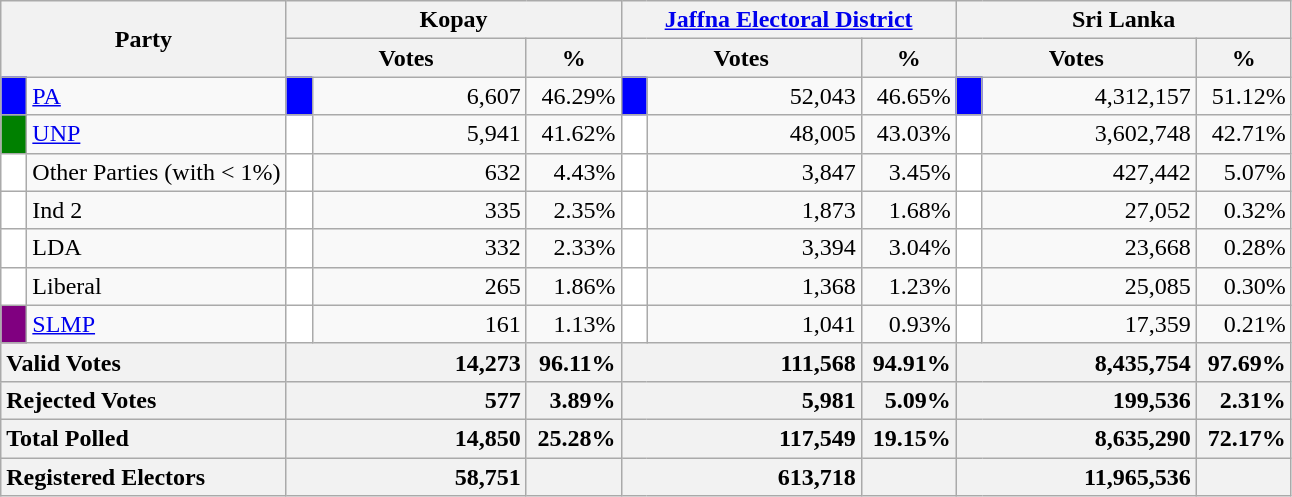<table class="wikitable">
<tr>
<th colspan="2" width="144px"rowspan="2">Party</th>
<th colspan="3" width="216px">Kopay</th>
<th colspan="3" width="216px"><a href='#'>Jaffna Electoral District</a></th>
<th colspan="3" width="216px">Sri Lanka</th>
</tr>
<tr>
<th colspan="2" width="144px">Votes</th>
<th>%</th>
<th colspan="2" width="144px">Votes</th>
<th>%</th>
<th colspan="2" width="144px">Votes</th>
<th>%</th>
</tr>
<tr>
<td style="background-color:blue;" width="10px"></td>
<td style="text-align:left;"><a href='#'>PA</a></td>
<td style="background-color:blue;" width="10px"></td>
<td style="text-align:right;">6,607</td>
<td style="text-align:right;">46.29%</td>
<td style="background-color:blue;" width="10px"></td>
<td style="text-align:right;">52,043</td>
<td style="text-align:right;">46.65%</td>
<td style="background-color:blue;" width="10px"></td>
<td style="text-align:right;">4,312,157</td>
<td style="text-align:right;">51.12%</td>
</tr>
<tr>
<td style="background-color:green;" width="10px"></td>
<td style="text-align:left;"><a href='#'>UNP</a></td>
<td style="background-color:white;" width="10px"></td>
<td style="text-align:right;">5,941</td>
<td style="text-align:right;">41.62%</td>
<td style="background-color:white;" width="10px"></td>
<td style="text-align:right;">48,005</td>
<td style="text-align:right;">43.03%</td>
<td style="background-color:white;" width="10px"></td>
<td style="text-align:right;">3,602,748</td>
<td style="text-align:right;">42.71%</td>
</tr>
<tr>
<td style="background-color:white;" width="10px"></td>
<td style="text-align:left;">Other Parties (with < 1%)</td>
<td style="background-color:white;" width="10px"></td>
<td style="text-align:right;">632</td>
<td style="text-align:right;">4.43%</td>
<td style="background-color:white;" width="10px"></td>
<td style="text-align:right;">3,847</td>
<td style="text-align:right;">3.45%</td>
<td style="background-color:white;" width="10px"></td>
<td style="text-align:right;">427,442</td>
<td style="text-align:right;">5.07%</td>
</tr>
<tr>
<td style="background-color:white;" width="10px"></td>
<td style="text-align:left;">Ind 2</td>
<td style="background-color:white;" width="10px"></td>
<td style="text-align:right;">335</td>
<td style="text-align:right;">2.35%</td>
<td style="background-color:white;" width="10px"></td>
<td style="text-align:right;">1,873</td>
<td style="text-align:right;">1.68%</td>
<td style="background-color:white;" width="10px"></td>
<td style="text-align:right;">27,052</td>
<td style="text-align:right;">0.32%</td>
</tr>
<tr>
<td style="background-color:white;" width="10px"></td>
<td style="text-align:left;">LDA</td>
<td style="background-color:white;" width="10px"></td>
<td style="text-align:right;">332</td>
<td style="text-align:right;">2.33%</td>
<td style="background-color:white;" width="10px"></td>
<td style="text-align:right;">3,394</td>
<td style="text-align:right;">3.04%</td>
<td style="background-color:white;" width="10px"></td>
<td style="text-align:right;">23,668</td>
<td style="text-align:right;">0.28%</td>
</tr>
<tr>
<td style="background-color:white;" width="10px"></td>
<td style="text-align:left;">Liberal</td>
<td style="background-color:white;" width="10px"></td>
<td style="text-align:right;">265</td>
<td style="text-align:right;">1.86%</td>
<td style="background-color:white;" width="10px"></td>
<td style="text-align:right;">1,368</td>
<td style="text-align:right;">1.23%</td>
<td style="background-color:white;" width="10px"></td>
<td style="text-align:right;">25,085</td>
<td style="text-align:right;">0.30%</td>
</tr>
<tr>
<td style="background-color:purple;" width="10px"></td>
<td style="text-align:left;"><a href='#'>SLMP</a></td>
<td style="background-color:white;" width="10px"></td>
<td style="text-align:right;">161</td>
<td style="text-align:right;">1.13%</td>
<td style="background-color:white;" width="10px"></td>
<td style="text-align:right;">1,041</td>
<td style="text-align:right;">0.93%</td>
<td style="background-color:white;" width="10px"></td>
<td style="text-align:right;">17,359</td>
<td style="text-align:right;">0.21%</td>
</tr>
<tr>
<th colspan="2" width="144px"style="text-align:left;">Valid Votes</th>
<th style="text-align:right;"colspan="2" width="144px">14,273</th>
<th style="text-align:right;">96.11%</th>
<th style="text-align:right;"colspan="2" width="144px">111,568</th>
<th style="text-align:right;">94.91%</th>
<th style="text-align:right;"colspan="2" width="144px">8,435,754</th>
<th style="text-align:right;">97.69%</th>
</tr>
<tr>
<th colspan="2" width="144px"style="text-align:left;">Rejected Votes</th>
<th style="text-align:right;"colspan="2" width="144px">577</th>
<th style="text-align:right;">3.89%</th>
<th style="text-align:right;"colspan="2" width="144px">5,981</th>
<th style="text-align:right;">5.09%</th>
<th style="text-align:right;"colspan="2" width="144px">199,536</th>
<th style="text-align:right;">2.31%</th>
</tr>
<tr>
<th colspan="2" width="144px"style="text-align:left;">Total Polled</th>
<th style="text-align:right;"colspan="2" width="144px">14,850</th>
<th style="text-align:right;">25.28%</th>
<th style="text-align:right;"colspan="2" width="144px">117,549</th>
<th style="text-align:right;">19.15%</th>
<th style="text-align:right;"colspan="2" width="144px">8,635,290</th>
<th style="text-align:right;">72.17%</th>
</tr>
<tr>
<th colspan="2" width="144px"style="text-align:left;">Registered Electors</th>
<th style="text-align:right;"colspan="2" width="144px">58,751</th>
<th></th>
<th style="text-align:right;"colspan="2" width="144px">613,718</th>
<th></th>
<th style="text-align:right;"colspan="2" width="144px">11,965,536</th>
<th></th>
</tr>
</table>
